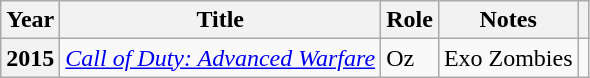<table class="wikitable plainrowheaders" style="margin-right: 0;">
<tr>
<th scope="col">Year</th>
<th scope="col">Title</th>
<th scope="col">Role</th>
<th scope="col">Notes</th>
<th scope="col"></th>
</tr>
<tr>
<th scope="row">2015 </th>
<td><em><a href='#'>Call of Duty: Advanced Warfare</a></em></td>
<td>Oz</td>
<td>Exo Zombies</td>
<td style="text-align: center;"></td>
</tr>
</table>
